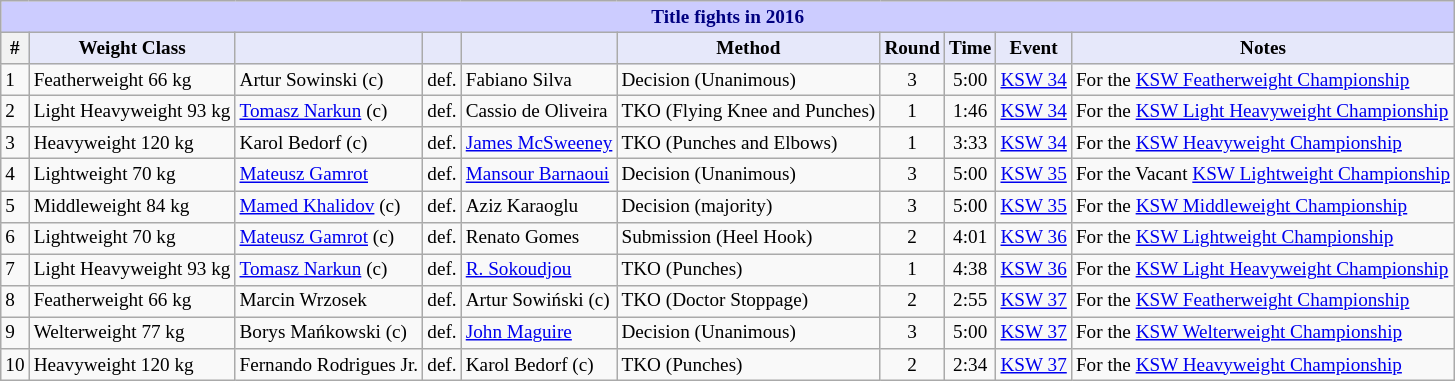<table class="wikitable" style="font-size: 80%;">
<tr>
<th colspan="10" style="background-color: #ccf; color: #000080; text-align: center;"><strong>Title fights in 2016</strong></th>
</tr>
<tr>
<th scope="col">#</th>
<th colspan="1" style="background-color: #E6E8FA; color: #000000; text-align: center;">Weight Class</th>
<th colspan="1" style="background-color: #E6E8FA; color: #000000; text-align: center;"></th>
<th colspan="1" style="background-color: #E6E8FA; color: #000000; text-align: center;"></th>
<th colspan="1" style="background-color: #E6E8FA; color: #000000; text-align: center;"></th>
<th colspan="1" style="background-color: #E6E8FA; color: #000000; text-align: center;">Method</th>
<th colspan="1" style="background-color: #E6E8FA; color: #000000; text-align: center;">Round</th>
<th colspan="1" style="background-color: #E6E8FA; color: #000000; text-align: center;">Time</th>
<th colspan="1" style="background-color: #E6E8FA; color: #000000; text-align: center;">Event</th>
<th colspan="1" style="background-color: #E6E8FA; color: #000000; text-align: center;">Notes</th>
</tr>
<tr>
<td>1</td>
<td>Featherweight 66 kg</td>
<td> Artur Sowinski (c)</td>
<td>def.</td>
<td> Fabiano Silva</td>
<td>Decision (Unanimous)</td>
<td align=center>3</td>
<td align=center>5:00</td>
<td><a href='#'>KSW 34</a></td>
<td>For the <a href='#'>KSW Featherweight Championship</a></td>
</tr>
<tr>
<td>2</td>
<td>Light Heavyweight 93 kg</td>
<td> <a href='#'>Tomasz Narkun</a> (c)</td>
<td>def.</td>
<td> Cassio de Oliveira</td>
<td>TKO (Flying Knee and Punches)</td>
<td align="center">1</td>
<td align="center">1:46</td>
<td><a href='#'>KSW 34</a></td>
<td>For the <a href='#'>KSW Light Heavyweight Championship</a></td>
</tr>
<tr>
<td>3</td>
<td>Heavyweight 120 kg</td>
<td> Karol Bedorf (c)</td>
<td>def.</td>
<td> <a href='#'>James McSweeney</a></td>
<td>TKO (Punches and Elbows)</td>
<td align="center">1</td>
<td align="center">3:33</td>
<td><a href='#'>KSW 34</a></td>
<td>For the <a href='#'>KSW Heavyweight Championship</a></td>
</tr>
<tr>
<td>4</td>
<td>Lightweight 70 kg</td>
<td> <a href='#'>Mateusz Gamrot</a></td>
<td>def.</td>
<td> <a href='#'>Mansour Barnaoui</a></td>
<td>Decision (Unanimous)</td>
<td align=center>3</td>
<td align=center>5:00</td>
<td><a href='#'>KSW 35</a></td>
<td>For the Vacant  <a href='#'>KSW Lightweight Championship</a></td>
</tr>
<tr>
<td>5</td>
<td>Middleweight 84 kg</td>
<td> <a href='#'>Mamed Khalidov</a> (c)</td>
<td>def.</td>
<td> Aziz Karaoglu</td>
<td>Decision (majority)</td>
<td align=center>3</td>
<td align=center>5:00</td>
<td><a href='#'>KSW 35</a></td>
<td>For the <a href='#'>KSW Middleweight Championship</a></td>
</tr>
<tr>
<td>6</td>
<td>Lightweight 70 kg</td>
<td> <a href='#'>Mateusz Gamrot</a> (c)</td>
<td>def.</td>
<td> Renato Gomes</td>
<td>Submission (Heel Hook)</td>
<td align=center>2</td>
<td align=center>4:01</td>
<td><a href='#'>KSW 36</a></td>
<td>For the <a href='#'>KSW Lightweight Championship</a></td>
</tr>
<tr>
<td>7</td>
<td>Light Heavyweight 93 kg</td>
<td> <a href='#'>Tomasz Narkun</a> (c)</td>
<td>def.</td>
<td> <a href='#'>R. Sokoudjou</a></td>
<td>TKO (Punches)</td>
<td align=center>1</td>
<td align=center>4:38</td>
<td><a href='#'>KSW 36</a></td>
<td>For the <a href='#'>KSW Light Heavyweight Championship</a></td>
</tr>
<tr>
<td>8</td>
<td>Featherweight 66 kg</td>
<td> Marcin Wrzosek</td>
<td>def.</td>
<td> Artur Sowiński (c)</td>
<td>TKO (Doctor Stoppage)</td>
<td align=center>2</td>
<td align=center>2:55</td>
<td><a href='#'>KSW 37</a></td>
<td>For the <a href='#'>KSW Featherweight Championship</a></td>
</tr>
<tr>
<td>9</td>
<td>Welterweight 77 kg</td>
<td> Borys Mańkowski (c)</td>
<td>def.</td>
<td> <a href='#'>John Maguire</a></td>
<td>Decision (Unanimous)</td>
<td align=center>3</td>
<td align=center>5:00</td>
<td><a href='#'>KSW 37</a></td>
<td>For the <a href='#'>KSW Welterweight Championship</a></td>
</tr>
<tr>
<td>10</td>
<td>Heavyweight 120 kg</td>
<td> Fernando Rodrigues Jr.</td>
<td>def.</td>
<td> Karol Bedorf (c)</td>
<td>TKO (Punches)</td>
<td align=center>2</td>
<td align=center>2:34</td>
<td><a href='#'>KSW 37</a></td>
<td>For the <a href='#'>KSW Heavyweight Championship</a></td>
</tr>
</table>
